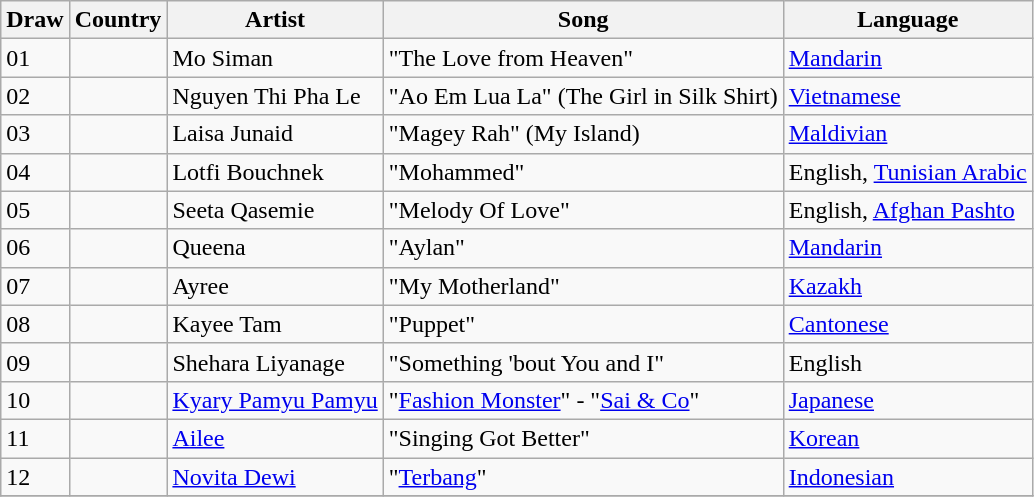<table class="sortable wikitable">
<tr>
<th>Draw</th>
<th>Country</th>
<th>Artist</th>
<th>Song</th>
<th>Language</th>
</tr>
<tr>
<td>01</td>
<td></td>
<td>Mo Siman</td>
<td>"The Love from Heaven"</td>
<td><a href='#'>Mandarin</a></td>
</tr>
<tr>
<td>02</td>
<td></td>
<td>Nguyen Thi Pha Le</td>
<td>"Ao Em Lua La" (The Girl in Silk Shirt)</td>
<td><a href='#'>Vietnamese</a></td>
</tr>
<tr>
<td>03</td>
<td></td>
<td>Laisa Junaid</td>
<td>"Magey Rah" (My Island)</td>
<td><a href='#'>Maldivian</a></td>
</tr>
<tr>
<td>04</td>
<td></td>
<td>Lotfi Bouchnek</td>
<td>"Mohammed"</td>
<td>English, <a href='#'>Tunisian Arabic</a></td>
</tr>
<tr>
<td>05</td>
<td></td>
<td>Seeta Qasemie</td>
<td>"Melody Of Love"</td>
<td>English, <a href='#'>Afghan Pashto</a></td>
</tr>
<tr>
<td>06</td>
<td></td>
<td>Queena</td>
<td>"Aylan"</td>
<td><a href='#'>Mandarin</a></td>
</tr>
<tr>
<td>07</td>
<td></td>
<td>Ayree</td>
<td>"My Motherland"</td>
<td><a href='#'>Kazakh</a></td>
</tr>
<tr>
<td>08</td>
<td></td>
<td>Kayee Tam</td>
<td>"Puppet"</td>
<td><a href='#'>Cantonese</a></td>
</tr>
<tr>
<td>09</td>
<td></td>
<td>Shehara Liyanage</td>
<td>"Something 'bout You and I"</td>
<td>English</td>
</tr>
<tr>
<td>10</td>
<td></td>
<td><a href='#'>Kyary Pamyu Pamyu</a></td>
<td>"<a href='#'>Fashion Monster</a>" - "<a href='#'>Sai & Co</a>"</td>
<td><a href='#'>Japanese</a></td>
</tr>
<tr>
<td>11</td>
<td></td>
<td><a href='#'>Ailee</a></td>
<td>"Singing Got Better"</td>
<td><a href='#'>Korean</a></td>
</tr>
<tr>
<td>12</td>
<td></td>
<td><a href='#'>Novita Dewi</a></td>
<td>"<a href='#'>Terbang</a>"</td>
<td><a href='#'>Indonesian</a></td>
</tr>
<tr>
</tr>
</table>
